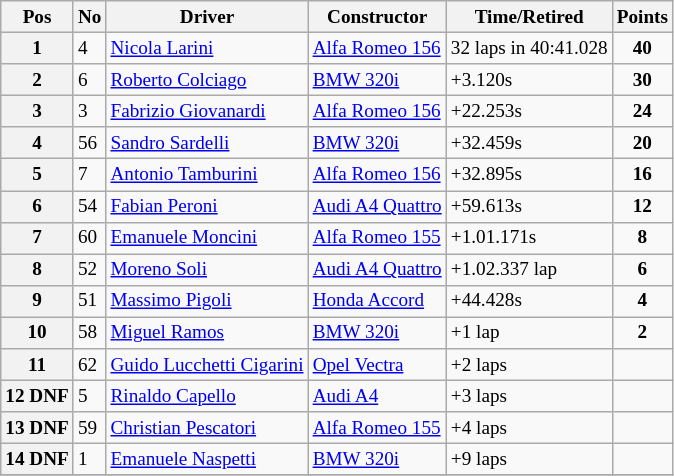<table class="wikitable" style="font-size: 80%;">
<tr>
<th>Pos</th>
<th>No</th>
<th>Driver</th>
<th>Constructor</th>
<th>Time/Retired</th>
<th>Points</th>
</tr>
<tr>
<th>1</th>
<td>4</td>
<td> <a href='#'>Nicola Larini</a></td>
<td><a href='#'>Alfa Romeo 156</a></td>
<td>32 laps in 40:41.028</td>
<td align=center><strong>40</strong></td>
</tr>
<tr>
<th>2</th>
<td>6</td>
<td> <a href='#'>Roberto Colciago</a></td>
<td><a href='#'>BMW 320i</a></td>
<td>+3.120s</td>
<td align=center><strong>30</strong></td>
</tr>
<tr>
<th>3</th>
<td>3</td>
<td> <a href='#'>Fabrizio Giovanardi</a></td>
<td><a href='#'>Alfa Romeo 156</a></td>
<td>+22.253s</td>
<td align=center><strong>24</strong></td>
</tr>
<tr>
<th>4</th>
<td>56</td>
<td> <a href='#'>Sandro Sardelli</a></td>
<td><a href='#'>BMW 320i</a></td>
<td>+32.459s</td>
<td align=center><strong>20</strong></td>
</tr>
<tr>
<th>5</th>
<td>7</td>
<td> <a href='#'>Antonio Tamburini</a></td>
<td><a href='#'>Alfa Romeo 156</a></td>
<td>+32.895s</td>
<td align=center><strong>16</strong></td>
</tr>
<tr>
<th>6</th>
<td>54</td>
<td> <a href='#'>Fabian Peroni</a></td>
<td><a href='#'>Audi A4 Quattro</a></td>
<td>+59.613s</td>
<td align=center><strong>12</strong></td>
</tr>
<tr>
<th>7</th>
<td>60</td>
<td> <a href='#'>Emanuele Moncini</a></td>
<td><a href='#'>Alfa Romeo 155</a></td>
<td>+1.01.171s</td>
<td align=center><strong>8</strong></td>
</tr>
<tr>
<th>8</th>
<td>52</td>
<td> <a href='#'>Moreno Soli</a></td>
<td><a href='#'>Audi A4 Quattro</a></td>
<td>+1.02.337 lap</td>
<td align=center><strong>6</strong></td>
</tr>
<tr>
<th>9</th>
<td>51</td>
<td> <a href='#'>Massimo Pigoli</a></td>
<td><a href='#'>Honda Accord</a></td>
<td>+44.428s</td>
<td align=center><strong>4</strong></td>
</tr>
<tr>
<th>10</th>
<td>58</td>
<td> <a href='#'>Miguel Ramos</a></td>
<td><a href='#'>BMW 320i</a></td>
<td>+1 lap</td>
<td align=center><strong>2</strong></td>
</tr>
<tr>
<th>11</th>
<td>62</td>
<td> <a href='#'>Guido Lucchetti Cigarini</a></td>
<td><a href='#'>Opel Vectra</a></td>
<td>+2 laps</td>
<td></td>
</tr>
<tr>
<th>12 DNF</th>
<td>5</td>
<td> <a href='#'>Rinaldo Capello</a></td>
<td><a href='#'>Audi A4</a></td>
<td>+3 laps</td>
<td></td>
</tr>
<tr>
<th>13 DNF</th>
<td>59</td>
<td> <a href='#'>Christian Pescatori</a></td>
<td><a href='#'>Alfa Romeo 155</a></td>
<td>+4 laps</td>
<td></td>
</tr>
<tr>
<th>14 DNF</th>
<td>1</td>
<td> <a href='#'>Emanuele Naspetti</a></td>
<td><a href='#'>BMW 320i</a></td>
<td>+9 laps</td>
<td></td>
</tr>
<tr>
</tr>
</table>
